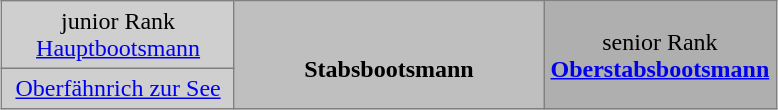<table class="toccolours" border="1" cellpadding="4" cellspacing="0" style="border-collapse: collapse; margin: 0.5em auto; clear: both;">
<tr>
<td width="30%" align="center" style="background:#cfcfcf;">junior Rank<br><a href='#'>Hauptbootsmann</a></td>
<td width="40%" align="center" rowspan="2" style="background:#bfbfbf;"><br><span><strong>Stabsbootsmann</strong></span></td>
<td width="30%" align="center" rowspan="2" style="background:#afafaf;">senior Rank<br><strong><a href='#'>Oberstabsbootsmann</a></strong></td>
</tr>
<tr>
<td width="30%" align="center" style="background:#cfcfcf;"><a href='#'>Oberfähnrich zur See</a></td>
</tr>
</table>
